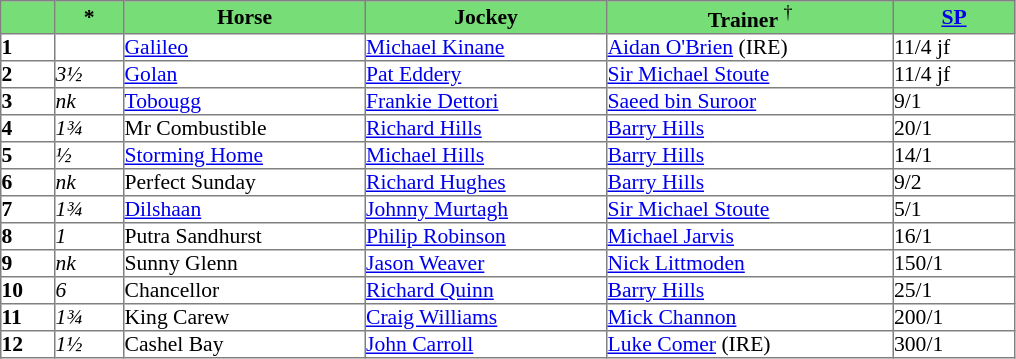<table border="1" cellpadding="0" style="border-collapse: collapse; font-size:90%">
<tr bgcolor="#77dd77" align="center">
<td width="35px"></td>
<td width="45px"><strong>*</strong></td>
<td width="160px"><strong>Horse</strong></td>
<td width="160px"><strong>Jockey</strong></td>
<td width="190px"><strong>Trainer</strong> <sup>†</sup></td>
<td width="80px"><strong><a href='#'>SP</a></strong></td>
</tr>
<tr>
<td><strong>1</strong></td>
<td></td>
<td><a href='#'>Galileo</a></td>
<td><a href='#'>Michael Kinane</a></td>
<td><a href='#'>Aidan O'Brien</a> (IRE)</td>
<td>11/4 jf</td>
</tr>
<tr>
<td><strong>2</strong></td>
<td><em>3½</em></td>
<td><a href='#'>Golan</a></td>
<td><a href='#'>Pat Eddery</a></td>
<td><a href='#'>Sir Michael Stoute</a></td>
<td>11/4 jf</td>
</tr>
<tr>
<td><strong>3</strong></td>
<td><em>nk</em></td>
<td><a href='#'>Tobougg</a></td>
<td><a href='#'>Frankie Dettori</a></td>
<td><a href='#'>Saeed bin Suroor</a></td>
<td>9/1</td>
</tr>
<tr>
<td><strong>4</strong></td>
<td><em>1¾</em></td>
<td>Mr Combustible</td>
<td><a href='#'>Richard Hills</a></td>
<td><a href='#'>Barry Hills</a></td>
<td>20/1</td>
</tr>
<tr>
<td><strong>5</strong></td>
<td><em>½</em></td>
<td><a href='#'>Storming Home</a></td>
<td><a href='#'>Michael Hills</a></td>
<td><a href='#'>Barry Hills</a></td>
<td>14/1</td>
</tr>
<tr>
<td><strong>6</strong></td>
<td><em>nk</em></td>
<td>Perfect Sunday</td>
<td><a href='#'>Richard Hughes</a></td>
<td><a href='#'>Barry Hills</a></td>
<td>9/2</td>
</tr>
<tr>
<td><strong>7</strong></td>
<td><em>1¾</em></td>
<td><a href='#'>Dilshaan</a></td>
<td><a href='#'>Johnny Murtagh</a></td>
<td><a href='#'>Sir Michael Stoute</a></td>
<td>5/1</td>
</tr>
<tr>
<td><strong>8</strong></td>
<td><em>1</em></td>
<td>Putra Sandhurst</td>
<td><a href='#'>Philip Robinson</a></td>
<td><a href='#'>Michael Jarvis</a></td>
<td>16/1</td>
</tr>
<tr>
<td><strong>9</strong></td>
<td><em>nk</em></td>
<td>Sunny Glenn</td>
<td><a href='#'>Jason Weaver</a></td>
<td><a href='#'>Nick Littmoden</a></td>
<td>150/1</td>
</tr>
<tr>
<td><strong>10</strong></td>
<td><em>6</em></td>
<td>Chancellor</td>
<td><a href='#'>Richard Quinn</a></td>
<td><a href='#'>Barry Hills</a></td>
<td>25/1</td>
</tr>
<tr>
<td><strong>11</strong></td>
<td><em>1¾</em></td>
<td>King Carew</td>
<td><a href='#'>Craig Williams</a></td>
<td><a href='#'>Mick Channon</a></td>
<td>200/1</td>
</tr>
<tr>
<td><strong>12</strong></td>
<td><em>1½</em></td>
<td>Cashel Bay</td>
<td><a href='#'>John Carroll</a></td>
<td><a href='#'>Luke Comer</a> (IRE)</td>
<td>300/1</td>
</tr>
</table>
